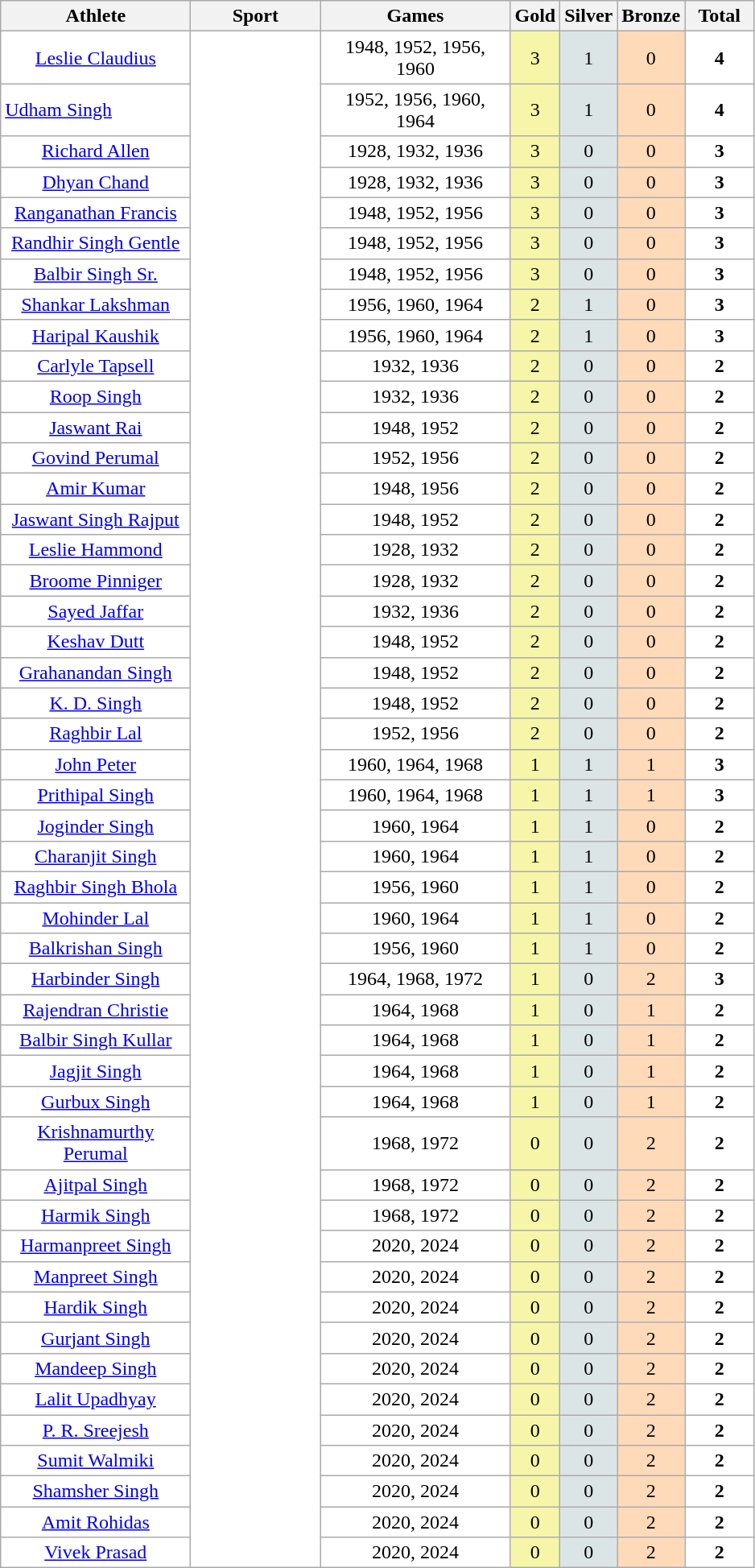<table class="wikitable sortable" style="text-align:center;">
<tr>
<th width=150>Athlete</th>
<th width=100>Sport</th>
<th width=150 class="unsortable">Games</th>
<th> Gold</th>
<th> Silver</th>
<th> Bronze</th>
<th width=50>Total</th>
</tr>
<tr align="center" valign="middle" bgcolor="#FFFFFF">
<td><a href='#'>Leslie Claudius</a></td>
<td rowspan="48" align=left></td>
<td>1948, 1952, 1956, 1960</td>
<td style="background:#F7F6A8;">3</td>
<td style="background:#DCE5E5;">1</td>
<td style="background:#FFDAB9;">0</td>
<td><strong>4</strong></td>
</tr>
<tr align="center" valign="middle" bgcolor="#FFFFFF">
<td align=left><a href='#'>Udham Singh</a></td>
<td>1952, 1956, 1960, 1964</td>
<td style="background:#F7F6A8;">3</td>
<td style="background:#DCE5E5;">1</td>
<td style="background:#FFDAB9;">0</td>
<td><strong>4</strong></td>
</tr>
<tr align="center" valign="middle" bgcolor="#FFFFFF">
<td><a href='#'>Richard Allen</a></td>
<td>1928, 1932, 1936</td>
<td style="background:#F7F6A8;">3</td>
<td style="background:#DCE5E5;">0</td>
<td style="background:#FFDAB9;">0</td>
<td><strong>3</strong></td>
</tr>
<tr align="center" valign="middle" bgcolor="#FFFFFF">
<td><a href='#'>Dhyan Chand</a></td>
<td>1928, 1932, 1936</td>
<td style="background:#F7F6A8;">3</td>
<td style="background:#DCE5E5;">0</td>
<td style="background:#FFDAB9;">0</td>
<td><strong>3</strong></td>
</tr>
<tr align="center" valign="middle" bgcolor="#FFFFFF">
<td><a href='#'>Ranganathan Francis</a></td>
<td>1948, 1952, 1956</td>
<td style="background:#F7F6A8;">3</td>
<td style="background:#DCE5E5;">0</td>
<td style="background:#FFDAB9;">0</td>
<td><strong>3</strong></td>
</tr>
<tr align="center" valign="middle" bgcolor="#FFFFFF">
<td><a href='#'>Randhir Singh Gentle</a></td>
<td>1948, 1952, 1956</td>
<td style="background:#F7F6A8;">3</td>
<td style="background:#DCE5E5;">0</td>
<td style="background:#FFDAB9;">0</td>
<td><strong>3</strong></td>
</tr>
<tr align="center" valign="middle" bgcolor="#FFFFFF">
<td><a href='#'>Balbir Singh Sr.</a></td>
<td>1948, 1952, 1956</td>
<td style="background:#F7F6A8;">3</td>
<td style="background:#DCE5E5;">0</td>
<td style="background:#FFDAB9;">0</td>
<td><strong>3</strong></td>
</tr>
<tr align="center" valign="middle" bgcolor="#FFFFFF">
<td><a href='#'>Shankar Lakshman</a></td>
<td>1956, 1960, 1964</td>
<td style="background:#F7F6A8;">2</td>
<td style="background:#DCE5E5;">1</td>
<td style="background:#FFDAB9;">0</td>
<td><strong>3</strong></td>
</tr>
<tr align="center" valign="middle" bgcolor="#FFFFFF">
<td><a href='#'>Haripal Kaushik</a></td>
<td>1956, 1960, 1964</td>
<td style="background:#F7F6A8;">2</td>
<td style="background:#DCE5E5;">1</td>
<td style="background:#FFDAB9;">0</td>
<td><strong>3</strong></td>
</tr>
<tr align="center" valign="middle" bgcolor="#FFFFFF">
<td><a href='#'>Carlyle Tapsell</a></td>
<td>1932, 1936</td>
<td style="background:#F7F6A8;">2</td>
<td style="background:#DCE5E5;">0</td>
<td style="background:#FFDAB9;">0</td>
<td><strong>2</strong></td>
</tr>
<tr align="center" valign="middle" bgcolor="#FFFFFF">
<td><a href='#'>Roop Singh</a></td>
<td>1932, 1936</td>
<td style="background:#F7F6A8;">2</td>
<td style="background:#DCE5E5;">0</td>
<td style="background:#FFDAB9;">0</td>
<td><strong>2</strong></td>
</tr>
<tr align="center" valign="middle" bgcolor="#FFFFFF">
<td><a href='#'>Jaswant Rai</a></td>
<td>1948, 1952</td>
<td style="background:#F7F6A8;">2</td>
<td style="background:#DCE5E5;">0</td>
<td style="background:#FFDAB9;">0</td>
<td><strong>2</strong></td>
</tr>
<tr align="center" valign="middle" bgcolor="#FFFFFF">
<td><a href='#'>Govind Perumal</a></td>
<td>1952, 1956</td>
<td style="background:#F7F6A8;">2</td>
<td style="background:#DCE5E5;">0</td>
<td style="background:#FFDAB9;">0</td>
<td><strong>2</strong></td>
</tr>
<tr align="center" valign="middle" bgcolor="#FFFFFF">
<td><a href='#'>Amir Kumar</a></td>
<td>1948, 1956</td>
<td style="background:#F7F6A8;">2</td>
<td style="background:#DCE5E5;">0</td>
<td style="background:#FFDAB9;">0</td>
<td><strong>2</strong></td>
</tr>
<tr align="center" valign="middle" bgcolor="#FFFFFF">
<td><a href='#'>Jaswant Singh Rajput</a></td>
<td>1948, 1952</td>
<td style="background:#F7F6A8;">2</td>
<td style="background:#DCE5E5;">0</td>
<td style="background:#FFDAB9;">0</td>
<td><strong>2</strong></td>
</tr>
<tr align="center" valign="middle" bgcolor="#FFFFFF">
<td><a href='#'>Leslie Hammond</a></td>
<td>1928, 1932</td>
<td style="background:#F7F6A8;">2</td>
<td style="background:#DCE5E5;">0</td>
<td style="background:#FFDAB9;">0</td>
<td><strong>2</strong></td>
</tr>
<tr align="center" valign="middle" bgcolor="#FFFFFF">
<td><a href='#'>Broome Pinniger</a></td>
<td>1928, 1932</td>
<td style="background:#F7F6A8;">2</td>
<td style="background:#DCE5E5;">0</td>
<td style="background:#FFDAB9;">0</td>
<td><strong>2</strong></td>
</tr>
<tr align="center" valign="middle" bgcolor="#FFFFFF">
<td><a href='#'>Sayed Jaffar</a></td>
<td>1932, 1936</td>
<td style="background:#F7F6A8;">2</td>
<td style="background:#DCE5E5;">0</td>
<td style="background:#FFDAB9;">0</td>
<td><strong>2</strong></td>
</tr>
<tr align="center" valign="middle" bgcolor="#FFFFFF">
<td><a href='#'>Keshav Dutt</a></td>
<td>1948, 1952</td>
<td style="background:#F7F6A8;">2</td>
<td style="background:#DCE5E5;">0</td>
<td style="background:#FFDAB9;">0</td>
<td><strong>2</strong></td>
</tr>
<tr align="center" valign="middle" bgcolor="#FFFFFF">
<td><a href='#'>Grahanandan Singh</a></td>
<td>1948, 1952</td>
<td style="background:#F7F6A8;">2</td>
<td style="background:#DCE5E5;">0</td>
<td style="background:#FFDAB9;">0</td>
<td><strong>2</strong></td>
</tr>
<tr align="center" valign="middle" bgcolor="#FFFFFF">
<td><a href='#'>K. D. Singh</a></td>
<td>1948, 1952</td>
<td style="background:#F7F6A8;">2</td>
<td style="background:#DCE5E5;">0</td>
<td style="background:#FFDAB9;">0</td>
<td><strong>2</strong></td>
</tr>
<tr align="center" valign="middle" bgcolor="#FFFFFF">
<td><a href='#'>Raghbir Lal</a></td>
<td>1952, 1956</td>
<td style="background:#F7F6A8;">2</td>
<td style="background:#DCE5E5;">0</td>
<td style="background:#FFDAB9;">0</td>
<td><strong>2</strong></td>
</tr>
<tr align="center" valign="middle" bgcolor="#FFFFFF">
<td><a href='#'>John Peter</a></td>
<td>1960, 1964, 1968</td>
<td style="background:#F7F6A8;">1</td>
<td style="background:#DCE5E5;">1</td>
<td style="background:#FFDAB9;">1</td>
<td><strong>3</strong></td>
</tr>
<tr align="center" valign="middle" bgcolor="#FFFFFF">
<td><a href='#'>Prithipal Singh</a></td>
<td>1960, 1964, 1968</td>
<td style="background:#F7F6A8;">1</td>
<td style="background:#DCE5E5;">1</td>
<td style="background:#FFDAB9;">1</td>
<td><strong>3</strong></td>
</tr>
<tr align="center" valign="middle" bgcolor="#FFFFFF">
<td><a href='#'>Joginder Singh</a></td>
<td>1960, 1964</td>
<td style="background:#F7F6A8;">1</td>
<td style="background:#DCE5E5;">1</td>
<td style="background:#FFDAB9;">0</td>
<td><strong>2</strong></td>
</tr>
<tr align="center" valign="middle" bgcolor="#FFFFFF">
<td><a href='#'>Charanjit Singh</a></td>
<td>1960, 1964</td>
<td style="background:#F7F6A8;">1</td>
<td style="background:#DCE5E5;">1</td>
<td style="background:#FFDAB9;">0</td>
<td><strong>2</strong></td>
</tr>
<tr align="center" valign="middle" bgcolor="#FFFFFF">
<td><a href='#'>Raghbir Singh Bhola</a></td>
<td>1956, 1960</td>
<td style="background:#F7F6A8;">1</td>
<td style="background:#DCE5E5;">1</td>
<td style="background:#FFDAB9;">0</td>
<td><strong>2</strong></td>
</tr>
<tr align="center" valign="middle" bgcolor="#FFFFFF">
<td><a href='#'>Mohinder Lal</a></td>
<td>1960, 1964</td>
<td style="background:#F7F6A8;">1</td>
<td style="background:#DCE5E5;">1</td>
<td style="background:#FFDAB9;">0</td>
<td><strong>2</strong></td>
</tr>
<tr align="center" valign="middle" bgcolor="#FFFFFF">
<td><a href='#'>Balkrishan Singh</a></td>
<td>1956, 1960</td>
<td style="background:#F7F6A8;">1</td>
<td style="background:#DCE5E5;">1</td>
<td style="background:#FFDAB9;">0</td>
<td><strong>2</strong></td>
</tr>
<tr align="center" valign="middle" bgcolor="#FFFFFF">
<td><a href='#'>Harbinder Singh</a></td>
<td>1964, 1968, 1972</td>
<td style="background:#F7F6A8;">1</td>
<td style="background:#DCE5E5;">0</td>
<td style="background:#FFDAB9;">2</td>
<td><strong>3</strong></td>
</tr>
<tr align="center" valign="middle" bgcolor="#FFFFFF">
<td><a href='#'>Rajendran Christie</a></td>
<td>1964, 1968</td>
<td style="background:#F7F6A8;">1</td>
<td style="background:#DCE5E5;">0</td>
<td style="background:#FFDAB9;">1</td>
<td><strong>2</strong></td>
</tr>
<tr align="center" valign="middle" bgcolor="#FFFFFF">
<td><a href='#'>Balbir Singh Kullar</a></td>
<td>1964, 1968</td>
<td style="background:#F7F6A8;">1</td>
<td style="background:#DCE5E5;">0</td>
<td style="background:#FFDAB9;">1</td>
<td><strong>2</strong></td>
</tr>
<tr align="center" valign="middle" bgcolor="#FFFFFF">
<td><a href='#'>Jagjit Singh</a></td>
<td>1964, 1968</td>
<td style="background:#F7F6A8;">1</td>
<td style="background:#DCE5E5;">0</td>
<td style="background:#FFDAB9;">1</td>
<td><strong>2</strong></td>
</tr>
<tr align="center" valign="middle" bgcolor="#FFFFFF">
<td><a href='#'>Gurbux Singh</a></td>
<td>1964, 1968</td>
<td style="background:#F7F6A8;">1</td>
<td style="background:#DCE5E5;">0</td>
<td style="background:#FFDAB9;">1</td>
<td><strong>2</strong></td>
</tr>
<tr align="center" valign="middle" bgcolor="#FFFFFF">
<td><a href='#'>Krishnamurthy Perumal</a></td>
<td>1968, 1972</td>
<td style="background:#F7F6A8;">0</td>
<td style="background:#DCE5E5;">0</td>
<td style="background:#FFDAB9;">2</td>
<td><strong>2</strong></td>
</tr>
<tr align="center" valign="middle" bgcolor="#FFFFFF">
<td><a href='#'>Ajitpal Singh</a></td>
<td>1968, 1972</td>
<td style="background:#F7F6A8;">0</td>
<td style="background:#DCE5E5;">0</td>
<td style="background:#FFDAB9;">2</td>
<td><strong>2</strong></td>
</tr>
<tr align="center" valign="middle" bgcolor="#FFFFFF">
<td><a href='#'>Harmik Singh</a></td>
<td>1968, 1972</td>
<td style="background:#F7F6A8;">0</td>
<td style="background:#DCE5E5;">0</td>
<td style="background:#FFDAB9;">2</td>
<td><strong>2</strong></td>
</tr>
<tr align="center" valign="middle" bgcolor="#FFFFFF">
<td><a href='#'>Harmanpreet Singh</a></td>
<td>2020, 2024</td>
<td style="background:#F7F6A8;">0</td>
<td style="background:#DCE5E5;">0</td>
<td style="background:#FFDAB9;">2</td>
<td><strong>2</strong></td>
</tr>
<tr align="center" valign="middle" bgcolor="#FFFFFF">
<td><a href='#'>Manpreet Singh</a></td>
<td>2020, 2024</td>
<td style="background:#F7F6A8;">0</td>
<td style="background:#DCE5E5;">0</td>
<td style="background:#FFDAB9;">2</td>
<td><strong>2</strong></td>
</tr>
<tr align="center" valign="middle" bgcolor="#FFFFFF">
<td><a href='#'>Hardik Singh</a></td>
<td>2020, 2024</td>
<td style="background:#F7F6A8;">0</td>
<td style="background:#DCE5E5;">0</td>
<td style="background:#FFDAB9;">2</td>
<td><strong>2</strong></td>
</tr>
<tr align="center" valign="middle" bgcolor="#FFFFFF">
<td><a href='#'>Gurjant Singh</a></td>
<td>2020, 2024</td>
<td style="background:#F7F6A8;">0</td>
<td style="background:#DCE5E5;">0</td>
<td style="background:#FFDAB9;">2</td>
<td><strong>2</strong></td>
</tr>
<tr align="center" valign="middle" bgcolor="#FFFFFF">
<td><a href='#'>Mandeep Singh</a></td>
<td>2020, 2024</td>
<td style="background:#F7F6A8;">0</td>
<td style="background:#DCE5E5;">0</td>
<td style="background:#FFDAB9;">2</td>
<td><strong>2</strong></td>
</tr>
<tr align="center" valign="middle" bgcolor="#FFFFFF">
<td><a href='#'>Lalit Upadhyay</a></td>
<td>2020, 2024</td>
<td style="background:#F7F6A8;">0</td>
<td style="background:#DCE5E5;">0</td>
<td style="background:#FFDAB9;">2</td>
<td><strong>2</strong></td>
</tr>
<tr align="center" valign="middle" bgcolor="#FFFFFF">
<td><a href='#'>P. R. Sreejesh</a></td>
<td>2020, 2024</td>
<td style="background:#F7F6A8;">0</td>
<td style="background:#DCE5E5;">0</td>
<td style="background:#FFDAB9;">2</td>
<td><strong>2</strong></td>
</tr>
<tr align="center" valign="middle" bgcolor="#FFFFFF">
<td><a href='#'>Sumit Walmiki</a></td>
<td>2020, 2024</td>
<td style="background:#F7F6A8;">0</td>
<td style="background:#DCE5E5;">0</td>
<td style="background:#FFDAB9;">2</td>
<td><strong>2</strong></td>
</tr>
<tr align="center" valign="middle" bgcolor="#FFFFFF">
<td><a href='#'> Shamsher Singh</a></td>
<td>2020, 2024</td>
<td style="background:#F7F6A8;">0</td>
<td style="background:#DCE5E5;">0</td>
<td style="background:#FFDAB9;">2</td>
<td><strong>2</strong></td>
</tr>
<tr align="center" valign="middle" bgcolor="#FFFFFF">
<td><a href='#'>Amit Rohidas</a></td>
<td>2020, 2024</td>
<td style="background:#F7F6A8;">0</td>
<td style="background:#DCE5E5;">0</td>
<td style="background:#FFDAB9;">2</td>
<td><strong>2</strong></td>
</tr>
<tr align="center" valign="middle" bgcolor="#FFFFFF">
<td><a href='#'>Vivek Prasad</a></td>
<td>2020, 2024</td>
<td style="background:#F7F6A8;">0</td>
<td style="background:#DCE5E5;">0</td>
<td style="background:#FFDAB9;">2</td>
<td><strong>2</strong></td>
</tr>
</table>
